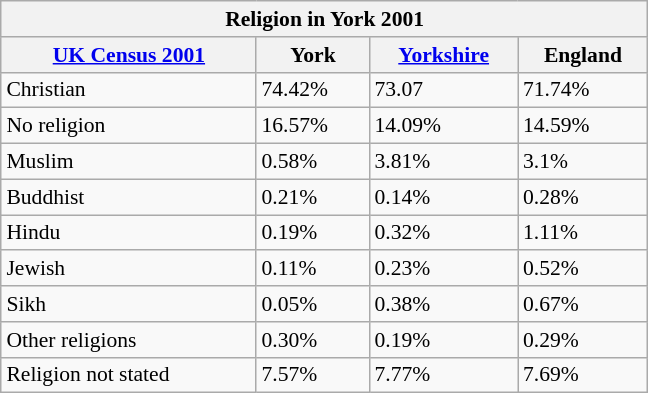<table class="wikitable floatright" style="margin-left: 1em; width: 30em; font-size: 90%;">
<tr>
<th colspan="4"><strong>Religion in York 2001</strong></th>
</tr>
<tr>
<th><a href='#'>UK Census 2001</a></th>
<th>York</th>
<th><a href='#'>Yorkshire</a></th>
<th>England</th>
</tr>
<tr>
<td>Christian</td>
<td>74.42%</td>
<td>73.07</td>
<td>71.74%</td>
</tr>
<tr>
<td>No religion</td>
<td>16.57%</td>
<td>14.09%</td>
<td>14.59%</td>
</tr>
<tr>
<td>Muslim</td>
<td>0.58%</td>
<td>3.81%</td>
<td>3.1%</td>
</tr>
<tr>
<td>Buddhist</td>
<td>0.21%</td>
<td>0.14%</td>
<td>0.28%</td>
</tr>
<tr>
<td>Hindu</td>
<td>0.19%</td>
<td>0.32%</td>
<td>1.11%</td>
</tr>
<tr>
<td>Jewish</td>
<td>0.11%</td>
<td>0.23%</td>
<td>0.52%</td>
</tr>
<tr>
<td>Sikh</td>
<td>0.05%</td>
<td>0.38%</td>
<td>0.67%</td>
</tr>
<tr>
<td>Other religions</td>
<td>0.30%</td>
<td>0.19%</td>
<td>0.29%</td>
</tr>
<tr>
<td>Religion not stated</td>
<td>7.57%</td>
<td>7.77%</td>
<td>7.69%</td>
</tr>
</table>
